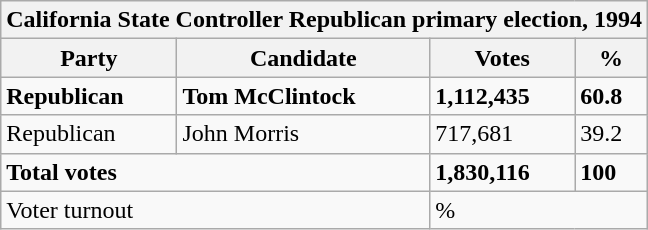<table class="wikitable">
<tr>
<th colspan="4">California State Controller Republican primary election, 1994</th>
</tr>
<tr>
<th>Party</th>
<th>Candidate</th>
<th>Votes</th>
<th>%</th>
</tr>
<tr>
<td><strong>Republican</strong></td>
<td><strong>Tom McClintock</strong></td>
<td><strong>1,112,435</strong></td>
<td><strong>60.8</strong></td>
</tr>
<tr>
<td>Republican</td>
<td>John Morris</td>
<td>717,681</td>
<td>39.2</td>
</tr>
<tr>
<td colspan="2"><strong>Total votes</strong></td>
<td><strong>1,830,116</strong></td>
<td><strong>100</strong></td>
</tr>
<tr>
<td colspan="2">Voter turnout</td>
<td colspan="2">%</td>
</tr>
</table>
